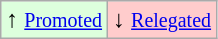<table class="wikitable" align="center">
<tr>
<td style="background:#ddffdd">↑ <small><a href='#'>Promoted</a></small></td>
<td style="background:#ffcccc">↓ <small><a href='#'>Relegated</a></small></td>
</tr>
</table>
